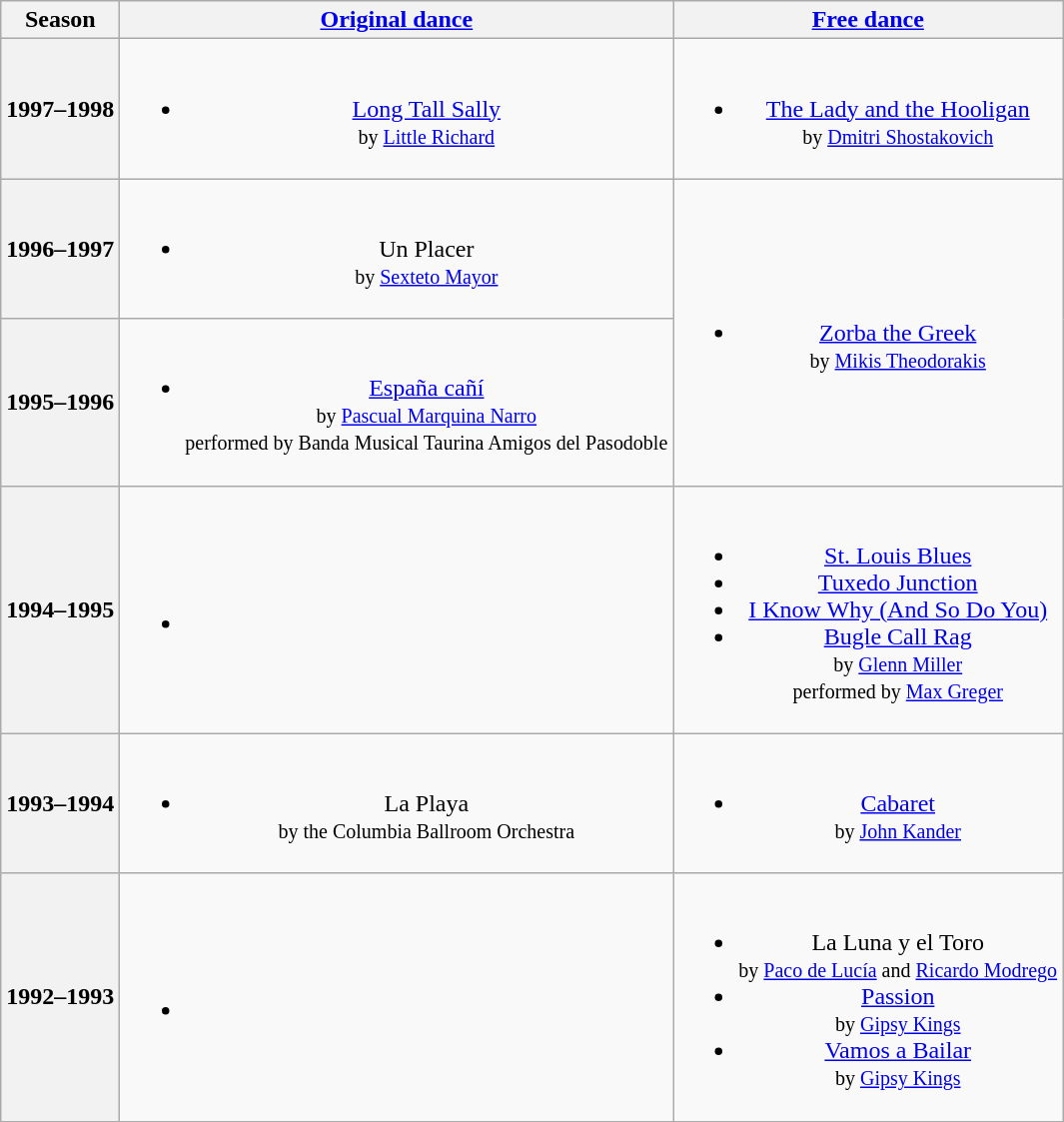<table class=wikitable style=text-align:center>
<tr>
<th>Season</th>
<th><a href='#'>Original dance</a></th>
<th><a href='#'>Free dance</a></th>
</tr>
<tr>
<th>1997–1998</th>
<td><br><ul><li><a href='#'>Long Tall Sally</a> <br><small> by <a href='#'>Little Richard</a> </small></li></ul></td>
<td><br><ul><li><a href='#'>The Lady and the Hooligan</a> <br><small> by <a href='#'>Dmitri Shostakovich</a> </small></li></ul></td>
</tr>
<tr>
<th>1996–1997</th>
<td><br><ul><li>Un Placer <br><small> by <a href='#'>Sexteto Mayor</a> </small></li></ul></td>
<td rowspan=2><br><ul><li><a href='#'>Zorba the Greek</a> <br><small> by <a href='#'>Mikis Theodorakis</a> </small></li></ul></td>
</tr>
<tr>
<th>1995–1996</th>
<td><br><ul><li><a href='#'>España cañí</a> <br><small> by <a href='#'>Pascual Marquina Narro</a> <br> performed by Banda Musical Taurina Amigos del Pasodoble </small></li></ul></td>
</tr>
<tr>
<th>1994–1995</th>
<td><br><ul><li></li></ul></td>
<td><br><ul><li><a href='#'>St. Louis Blues</a></li><li><a href='#'>Tuxedo Junction</a></li><li><a href='#'>I Know Why (And So Do You)</a></li><li><a href='#'>Bugle Call Rag</a> <br><small> by <a href='#'>Glenn Miller</a> <br> performed by <a href='#'>Max Greger</a> </small></li></ul></td>
</tr>
<tr>
<th>1993–1994</th>
<td><br><ul><li>La Playa <br><small> by the Columbia Ballroom Orchestra </small></li></ul></td>
<td><br><ul><li><a href='#'>Cabaret</a> <br><small> by <a href='#'>John Kander</a> </small></li></ul></td>
</tr>
<tr>
<th>1992–1993</th>
<td><br><ul><li></li></ul></td>
<td><br><ul><li>La Luna y el Toro <br><small> by <a href='#'>Paco de Lucía</a> and <a href='#'>Ricardo Modrego</a> </small></li><li><a href='#'>Passion</a> <br><small> by <a href='#'>Gipsy Kings</a> </small></li><li><a href='#'>Vamos a Bailar</a> <br><small> by <a href='#'>Gipsy Kings</a> </small></li></ul></td>
</tr>
</table>
